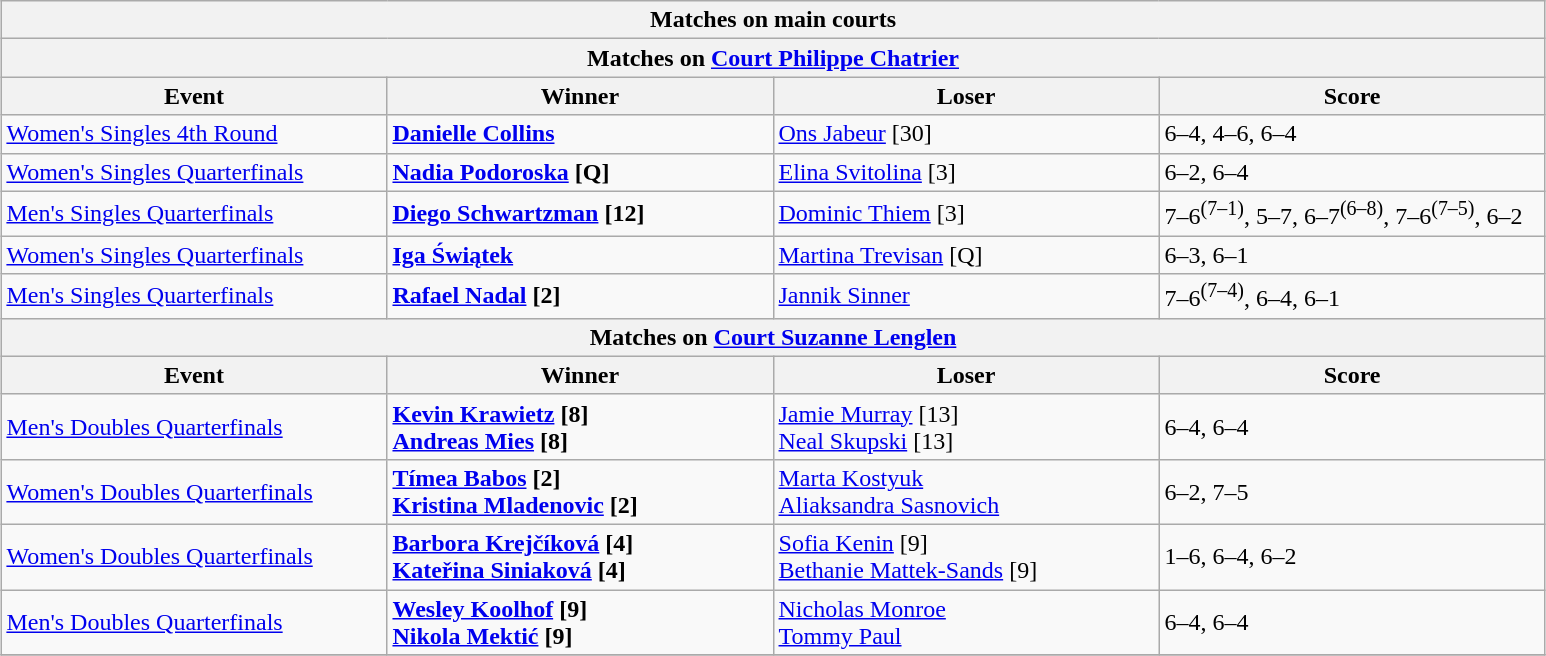<table class="wikitable" style="margin:auto;">
<tr>
<th colspan="4" style="white-space:nowrap;">Matches on main courts</th>
</tr>
<tr>
<th colspan="4"><strong>Matches on <a href='#'>Court Philippe Chatrier</a></strong></th>
</tr>
<tr>
<th width=250>Event</th>
<th width=250>Winner</th>
<th width=250>Loser</th>
<th width=250>Score</th>
</tr>
<tr>
<td><a href='#'>Women's Singles 4th Round</a></td>
<td><strong> <a href='#'>Danielle Collins</a></strong></td>
<td> <a href='#'>Ons Jabeur</a> [30]</td>
<td>6–4, 4–6, 6–4</td>
</tr>
<tr>
<td><a href='#'>Women's Singles Quarterfinals</a></td>
<td><strong> <a href='#'>Nadia Podoroska</a> [Q]</strong></td>
<td> <a href='#'>Elina Svitolina</a> [3]</td>
<td>6–2, 6–4</td>
</tr>
<tr>
<td><a href='#'>Men's Singles Quarterfinals</a></td>
<td><strong> <a href='#'>Diego Schwartzman</a> [12]</strong></td>
<td> <a href='#'>Dominic Thiem</a> [3]</td>
<td>7–6<sup>(7–1)</sup>, 5–7, 6–7<sup>(6–8)</sup>, 7–6<sup>(7–5)</sup>, 6–2</td>
</tr>
<tr>
<td><a href='#'>Women's Singles Quarterfinals</a></td>
<td><strong> <a href='#'>Iga Świątek</a></strong></td>
<td> <a href='#'>Martina Trevisan</a> [Q]</td>
<td>6–3, 6–1</td>
</tr>
<tr>
<td><a href='#'>Men's Singles Quarterfinals</a></td>
<td><strong> <a href='#'>Rafael Nadal</a> [2]</strong></td>
<td> <a href='#'>Jannik Sinner</a></td>
<td>7–6<sup>(7–4)</sup>, 6–4, 6–1</td>
</tr>
<tr>
<th colspan="4"><strong>Matches on <a href='#'>Court Suzanne Lenglen</a></strong></th>
</tr>
<tr>
<th width=250>Event</th>
<th width=250>Winner</th>
<th width=250>Loser</th>
<th width=250>Score</th>
</tr>
<tr>
<td><a href='#'>Men's Doubles Quarterfinals</a></td>
<td><strong> <a href='#'>Kevin Krawietz</a> [8] <br>  <a href='#'>Andreas Mies</a> [8]</strong></td>
<td> <a href='#'>Jamie Murray</a> [13] <br>  <a href='#'>Neal Skupski</a> [13]</td>
<td>6–4, 6–4</td>
</tr>
<tr>
<td><a href='#'>Women's Doubles Quarterfinals</a></td>
<td><strong> <a href='#'>Tímea Babos</a> [2] <br>  <a href='#'>Kristina Mladenovic</a> [2]</strong></td>
<td> <a href='#'>Marta Kostyuk</a> <br>  <a href='#'>Aliaksandra Sasnovich</a></td>
<td>6–2, 7–5</td>
</tr>
<tr>
<td><a href='#'>Women's Doubles Quarterfinals</a></td>
<td><strong> <a href='#'>Barbora Krejčíková</a> [4]<br>  <a href='#'>Kateřina Siniaková</a> [4]</strong></td>
<td> <a href='#'>Sofia Kenin</a> [9]<br>  <a href='#'>Bethanie Mattek-Sands</a> [9]</td>
<td>1–6, 6–4, 6–2</td>
</tr>
<tr>
<td><a href='#'>Men's Doubles Quarterfinals</a></td>
<td><strong> <a href='#'>Wesley Koolhof</a> [9]<br>  <a href='#'>Nikola Mektić</a> [9]</strong></td>
<td> <a href='#'>Nicholas Monroe</a><br>  <a href='#'>Tommy Paul</a></td>
<td>6–4, 6–4</td>
</tr>
<tr>
</tr>
</table>
